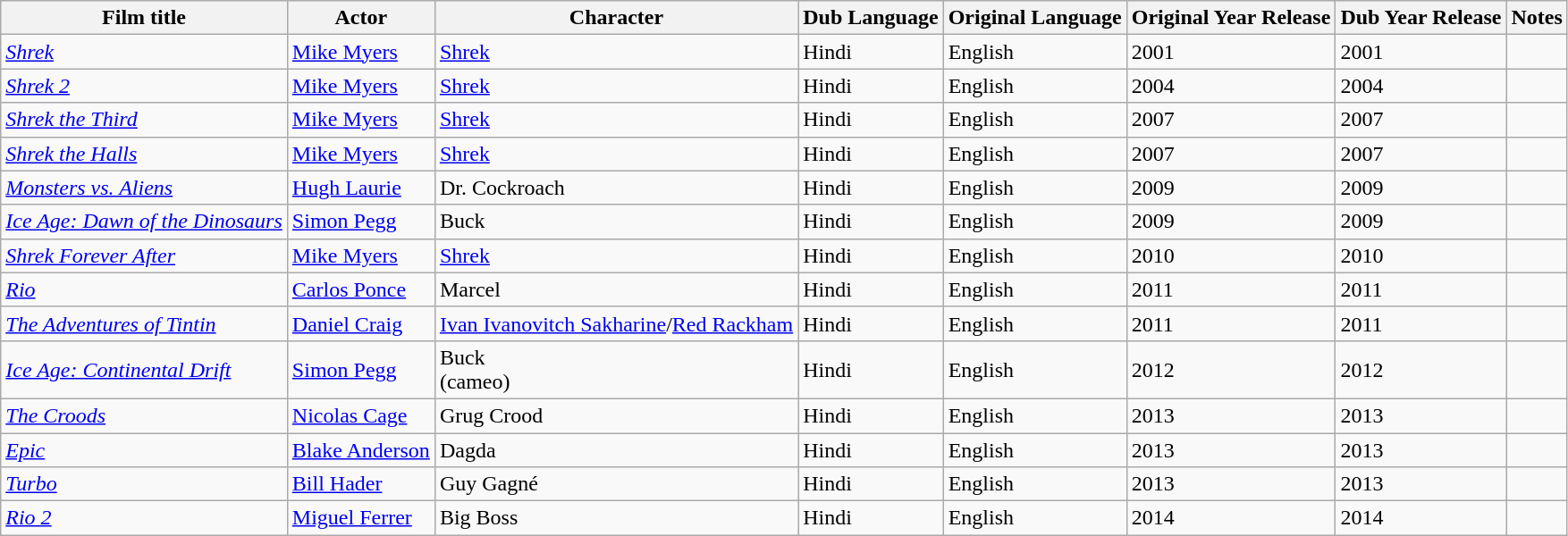<table class="wikitable sortable">
<tr>
<th>Film title</th>
<th>Actor</th>
<th>Character</th>
<th>Dub Language</th>
<th>Original Language</th>
<th>Original Year Release</th>
<th>Dub Year Release</th>
<th>Notes</th>
</tr>
<tr>
<td><em><a href='#'>Shrek</a></em></td>
<td><a href='#'>Mike Myers</a></td>
<td><a href='#'>Shrek</a></td>
<td>Hindi</td>
<td>English</td>
<td>2001</td>
<td>2001</td>
<td></td>
</tr>
<tr>
<td><em><a href='#'>Shrek 2</a></em></td>
<td><a href='#'>Mike Myers</a></td>
<td><a href='#'>Shrek</a></td>
<td>Hindi</td>
<td>English</td>
<td>2004</td>
<td>2004</td>
<td></td>
</tr>
<tr>
<td><em><a href='#'>Shrek the Third</a></em></td>
<td><a href='#'>Mike Myers</a></td>
<td><a href='#'>Shrek</a></td>
<td>Hindi</td>
<td>English</td>
<td>2007</td>
<td>2007</td>
<td></td>
</tr>
<tr>
<td><em><a href='#'>Shrek the Halls</a></em></td>
<td><a href='#'>Mike Myers</a></td>
<td><a href='#'>Shrek</a></td>
<td>Hindi</td>
<td>English</td>
<td>2007</td>
<td>2007</td>
<td></td>
</tr>
<tr>
<td><em><a href='#'>Monsters vs. Aliens</a></em></td>
<td><a href='#'>Hugh Laurie</a></td>
<td>Dr. Cockroach</td>
<td>Hindi</td>
<td>English</td>
<td>2009</td>
<td>2009</td>
<td></td>
</tr>
<tr>
<td><em><a href='#'>Ice Age: Dawn of the Dinosaurs</a></em></td>
<td><a href='#'>Simon Pegg</a></td>
<td>Buck</td>
<td>Hindi</td>
<td>English</td>
<td>2009</td>
<td>2009</td>
<td></td>
</tr>
<tr>
<td><em><a href='#'>Shrek Forever After</a></em></td>
<td><a href='#'>Mike Myers</a></td>
<td><a href='#'>Shrek</a></td>
<td>Hindi</td>
<td>English</td>
<td>2010</td>
<td>2010</td>
<td></td>
</tr>
<tr>
<td><em><a href='#'>Rio</a></em></td>
<td><a href='#'>Carlos Ponce</a></td>
<td>Marcel</td>
<td>Hindi</td>
<td>English</td>
<td>2011</td>
<td>2011</td>
<td></td>
</tr>
<tr>
<td><em><a href='#'>The Adventures of Tintin</a></em></td>
<td><a href='#'>Daniel Craig</a></td>
<td><a href='#'>Ivan Ivanovitch Sakharine</a>/<a href='#'>Red Rackham</a></td>
<td>Hindi</td>
<td>English</td>
<td>2011</td>
<td>2011</td>
<td></td>
</tr>
<tr>
<td><em><a href='#'>Ice Age: Continental Drift</a></em></td>
<td><a href='#'>Simon Pegg</a></td>
<td>Buck<br>(cameo)</td>
<td>Hindi</td>
<td>English</td>
<td>2012</td>
<td>2012</td>
<td></td>
</tr>
<tr>
<td><em><a href='#'>The Croods</a></em></td>
<td><a href='#'>Nicolas Cage</a></td>
<td>Grug Crood</td>
<td>Hindi</td>
<td>English</td>
<td>2013</td>
<td>2013</td>
<td></td>
</tr>
<tr>
<td><em><a href='#'>Epic</a></em></td>
<td><a href='#'>Blake Anderson</a></td>
<td>Dagda</td>
<td>Hindi</td>
<td>English</td>
<td>2013</td>
<td>2013</td>
<td></td>
</tr>
<tr>
<td><em><a href='#'>Turbo</a></em></td>
<td><a href='#'>Bill Hader</a></td>
<td>Guy Gagné</td>
<td>Hindi</td>
<td>English</td>
<td>2013</td>
<td>2013</td>
<td></td>
</tr>
<tr>
<td><em><a href='#'>Rio 2</a></em></td>
<td><a href='#'>Miguel Ferrer</a></td>
<td>Big Boss</td>
<td>Hindi</td>
<td>English</td>
<td>2014</td>
<td>2014</td>
<td></td>
</tr>
</table>
